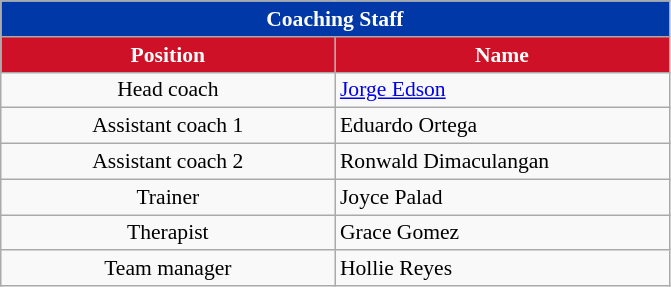<table class="wikitable" style="font-size:90%; text-align:center;">
<tr>
<th colspan="5" style= "background:#0038A8; color:#FFFFFF; text-align:center"><strong>Coaching Staff</strong></th>
</tr>
<tr>
<th style="width:15em; background:#CE1126; color:#FFFFFF;">Position</th>
<th style="width:15em; background:#CE1126; color:#FFFFFF;">Name</th>
</tr>
<tr>
<td>Head coach</td>
<td align="left"> <a href='#'>Jorge Edson</a></td>
</tr>
<tr>
<td>Assistant coach 1</td>
<td align="left"> Eduardo Ortega</td>
</tr>
<tr>
<td>Assistant coach 2</td>
<td align="left"> Ronwald Dimaculangan</td>
</tr>
<tr>
<td>Trainer</td>
<td align="left"> Joyce Palad</td>
</tr>
<tr>
<td>Therapist</td>
<td align="left"> Grace Gomez</td>
</tr>
<tr>
<td>Team manager</td>
<td align="left"> Hollie Reyes</td>
</tr>
</table>
